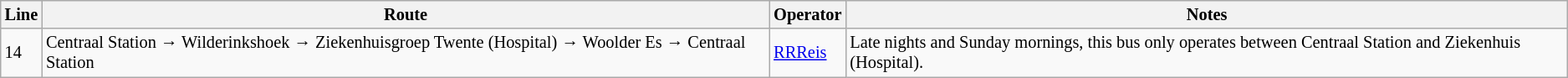<table class="wikitable" style="font-size:85%;">
<tr>
<th>Line</th>
<th>Route</th>
<th>Operator</th>
<th>Notes</th>
</tr>
<tr>
<td>14</td>
<td>Centraal Station → Wilderinkshoek → Ziekenhuisgroep Twente (Hospital) → Woolder Es → Centraal Station</td>
<td><a href='#'>RRReis</a></td>
<td>Late nights and Sunday mornings, this bus only operates between Centraal Station and Ziekenhuis (Hospital).</td>
</tr>
</table>
